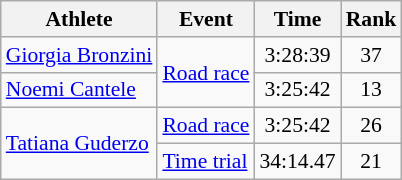<table class=wikitable style="font-size:90%">
<tr>
<th>Athlete</th>
<th>Event</th>
<th>Time</th>
<th>Rank</th>
</tr>
<tr align=center>
<td align=left><a href='#'>Giorgia Bronzini</a></td>
<td align=left rowspan=2><a href='#'>Road race</a></td>
<td>3:28:39</td>
<td>37</td>
</tr>
<tr align=center>
<td align=left><a href='#'>Noemi Cantele</a></td>
<td>3:25:42</td>
<td>13</td>
</tr>
<tr align=center>
<td align=left rowspan=2><a href='#'>Tatiana Guderzo</a></td>
<td align=left><a href='#'>Road race</a></td>
<td>3:25:42</td>
<td>26</td>
</tr>
<tr align=center>
<td align=left><a href='#'>Time trial</a></td>
<td>34:14.47</td>
<td>21</td>
</tr>
</table>
